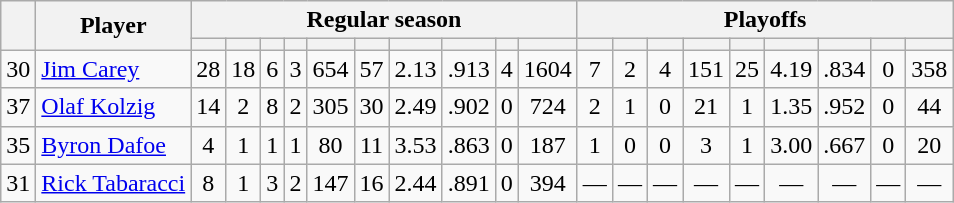<table class="wikitable plainrowheaders" style="text-align:center;">
<tr>
<th scope="col" rowspan="2"></th>
<th scope="col" rowspan="2">Player</th>
<th scope=colgroup colspan=10>Regular season</th>
<th scope=colgroup colspan=9>Playoffs</th>
</tr>
<tr>
<th scope="col"></th>
<th scope="col"></th>
<th scope="col"></th>
<th scope="col"></th>
<th scope="col"></th>
<th scope="col"></th>
<th scope="col"></th>
<th scope="col"></th>
<th scope="col"></th>
<th scope="col"></th>
<th scope="col"></th>
<th scope="col"></th>
<th scope="col"></th>
<th scope="col"></th>
<th scope="col"></th>
<th scope="col"></th>
<th scope="col"></th>
<th scope="col"></th>
<th scope="col"></th>
</tr>
<tr>
<td scope="row">30</td>
<td align="left"><a href='#'>Jim Carey</a></td>
<td>28</td>
<td>18</td>
<td>6</td>
<td>3</td>
<td>654</td>
<td>57</td>
<td>2.13</td>
<td>.913</td>
<td>4</td>
<td>1604</td>
<td>7</td>
<td>2</td>
<td>4</td>
<td>151</td>
<td>25</td>
<td>4.19</td>
<td>.834</td>
<td>0</td>
<td>358</td>
</tr>
<tr>
<td scope="row">37</td>
<td align="left"><a href='#'>Olaf Kolzig</a></td>
<td>14</td>
<td>2</td>
<td>8</td>
<td>2</td>
<td>305</td>
<td>30</td>
<td>2.49</td>
<td>.902</td>
<td>0</td>
<td>724</td>
<td>2</td>
<td>1</td>
<td>0</td>
<td>21</td>
<td>1</td>
<td>1.35</td>
<td>.952</td>
<td>0</td>
<td>44</td>
</tr>
<tr>
<td scope="row">35</td>
<td align="left"><a href='#'>Byron Dafoe</a></td>
<td>4</td>
<td>1</td>
<td>1</td>
<td>1</td>
<td>80</td>
<td>11</td>
<td>3.53</td>
<td>.863</td>
<td>0</td>
<td>187</td>
<td>1</td>
<td>0</td>
<td>0</td>
<td>3</td>
<td>1</td>
<td>3.00</td>
<td>.667</td>
<td>0</td>
<td>20</td>
</tr>
<tr>
<td scope="row">31</td>
<td align="left"><a href='#'>Rick Tabaracci</a></td>
<td>8</td>
<td>1</td>
<td>3</td>
<td>2</td>
<td>147</td>
<td>16</td>
<td>2.44</td>
<td>.891</td>
<td>0</td>
<td>394</td>
<td>—</td>
<td>—</td>
<td>—</td>
<td>—</td>
<td>—</td>
<td>—</td>
<td>—</td>
<td>—</td>
<td>—</td>
</tr>
</table>
